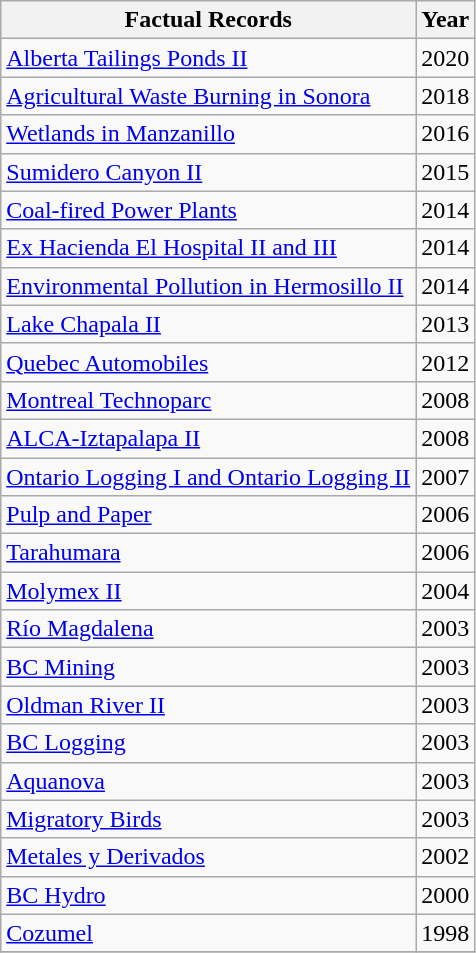<table class="wikitable">
<tr>
<th>Factual Records</th>
<th>Year</th>
</tr>
<tr>
<td><a href='#'>Alberta Tailings Ponds II</a></td>
<td>2020</td>
</tr>
<tr>
<td><a href='#'>Agricultural Waste Burning in Sonora</a></td>
<td>2018</td>
</tr>
<tr>
<td><a href='#'>Wetlands in Manzanillo</a></td>
<td>2016</td>
</tr>
<tr>
<td><a href='#'>Sumidero Canyon II</a></td>
<td>2015</td>
</tr>
<tr>
<td><a href='#'>Coal-fired Power Plants</a></td>
<td>2014</td>
</tr>
<tr>
<td><a href='#'>Ex Hacienda El Hospital II and III</a></td>
<td>2014</td>
</tr>
<tr>
<td><a href='#'>Environmental Pollution in Hermosillo II</a></td>
<td>2014</td>
</tr>
<tr>
<td><a href='#'>Lake Chapala II</a></td>
<td>2013</td>
</tr>
<tr>
<td><a href='#'>Quebec Automobiles</a></td>
<td>2012</td>
</tr>
<tr>
<td><a href='#'>Montreal Technoparc</a></td>
<td>2008</td>
</tr>
<tr>
<td><a href='#'>ALCA-Iztapalapa II</a></td>
<td>2008</td>
</tr>
<tr>
<td><a href='#'>Ontario Logging I and Ontario Logging II</a></td>
<td>2007</td>
</tr>
<tr>
<td><a href='#'>Pulp and Paper</a></td>
<td>2006</td>
</tr>
<tr>
<td><a href='#'>Tarahumara</a></td>
<td>2006</td>
</tr>
<tr>
<td><a href='#'>Molymex II</a></td>
<td>2004</td>
</tr>
<tr>
<td><a href='#'>Río Magdalena</a></td>
<td>2003</td>
</tr>
<tr>
<td><a href='#'>BC Mining</a></td>
<td>2003</td>
</tr>
<tr>
<td><a href='#'>Oldman River II</a></td>
<td>2003</td>
</tr>
<tr>
<td><a href='#'>BC Logging</a></td>
<td>2003</td>
</tr>
<tr>
<td><a href='#'>Aquanova</a></td>
<td>2003</td>
</tr>
<tr>
<td><a href='#'>Migratory Birds</a></td>
<td>2003</td>
</tr>
<tr>
<td><a href='#'>Metales y Derivados</a></td>
<td>2002</td>
</tr>
<tr>
<td><a href='#'>BC Hydro</a></td>
<td>2000</td>
</tr>
<tr>
<td><a href='#'>Cozumel</a></td>
<td>1998</td>
</tr>
<tr>
</tr>
</table>
